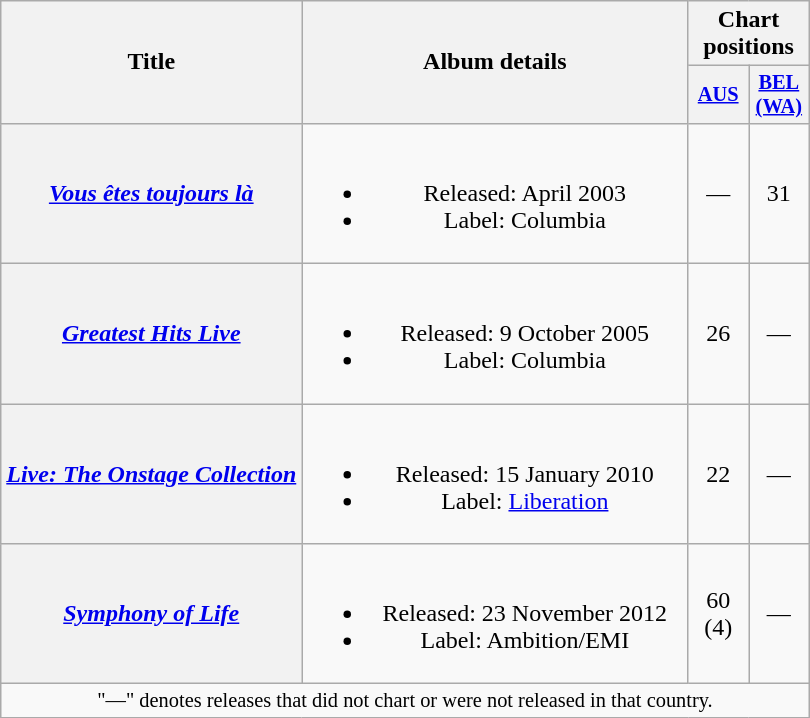<table class="wikitable plainrowheaders" style="text-align:center">
<tr>
<th rowspan=2>Title</th>
<th rowspan=2 width=250>Album details</th>
<th colspan=2>Chart positions</th>
</tr>
<tr>
<th style=width:2.5em;font-size:85%><a href='#'>AUS</a><br></th>
<th style=width:2.5em;font-size:85%><a href='#'>BEL<br>(WA)</a><br></th>
</tr>
<tr>
<th scope="row"><em><a href='#'>Vous êtes toujours là</a></em></th>
<td><br><ul><li>Released: April 2003</li><li>Label: Columbia</li></ul></td>
<td>—</td>
<td>31</td>
</tr>
<tr>
<th scope="row"><em><a href='#'>Greatest Hits Live</a></em></th>
<td><br><ul><li>Released: 9 October 2005</li><li>Label: Columbia</li></ul></td>
<td>26</td>
<td>—</td>
</tr>
<tr>
<th scope="row"><em><a href='#'>Live: The Onstage Collection</a></em></th>
<td><br><ul><li>Released: 15 January 2010</li><li>Label: <a href='#'>Liberation</a></li></ul></td>
<td>22</td>
<td>—</td>
</tr>
<tr>
<th scope="row"><em><a href='#'>Symphony of Life</a></em></th>
<td><br><ul><li>Released: 23 November 2012</li><li>Label: Ambition/EMI</li></ul></td>
<td>60 (4)</td>
<td>—</td>
</tr>
<tr>
<td colspan=12 style=font-size:85%>"—" denotes releases that did not chart or were not released in that country.</td>
</tr>
</table>
